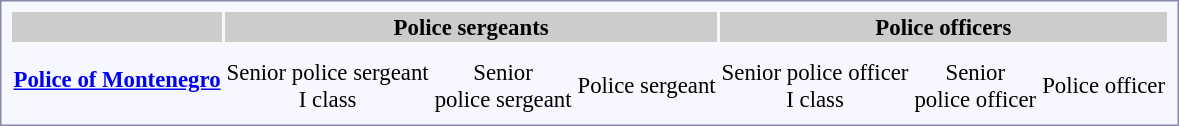<table style="border:1px solid #8888aa; background-color:#f7f8ff; padding:5px; font-size:95%; margin: 0px 12px 12px 0px;">
<tr bgcolor="#CCCCCC">
<th colspan1></th>
<th colspan=3>Police sergeants</th>
<th colspan=3>Police officers</th>
</tr>
<tr style="text-align:center;">
<td rowspan=3> <strong><a href='#'>Police of Montenegro</a></strong></td>
<td></td>
<td></td>
<td></td>
<td></td>
<td></td>
<td></td>
</tr>
<tr style="text-align:center;">
<td></td>
<td></td>
<td></td>
<td></td>
<td></td>
<td></td>
</tr>
<tr style="text-align:center;">
<td>Senior police sergeant<br>I class</td>
<td>Senior<br>police sergeant</td>
<td>Police sergeant</td>
<td>Senior police officer<br>I class</td>
<td>Senior<br>police officer</td>
<td>Police officer</td>
</tr>
</table>
